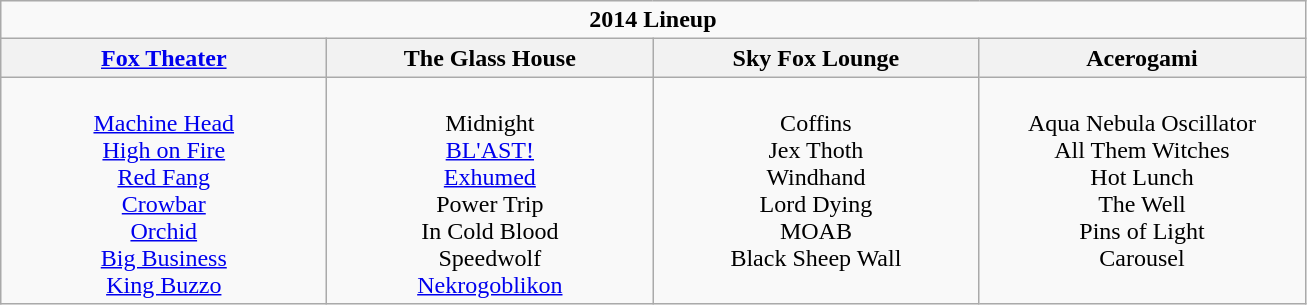<table class="wikitable">
<tr>
<td colspan="4" align="center"><strong>2014 Lineup</strong></td>
</tr>
<tr>
<th><a href='#'>Fox Theater</a></th>
<th>The Glass House</th>
<th>Sky Fox Lounge</th>
<th>Acerogami</th>
</tr>
<tr>
<td valign="top" align="center" width=210><br><a href='#'>Machine Head</a><br>
<a href='#'>High on Fire</a><br>
<a href='#'>Red Fang</a><br>
<a href='#'>Crowbar</a><br>
<a href='#'>Orchid</a><br>
<a href='#'>Big Business</a><br>
<a href='#'>King Buzzo</a></td>
<td valign="top" align="center" width=210><br>Midnight<br>
<a href='#'>BL'AST!</a><br>
<a href='#'>Exhumed</a><br>
Power Trip<br>
In Cold Blood<br>
Speedwolf<br>
<a href='#'>Nekrogoblikon</a></td>
<td valign="top" align="center" width=210><br>Coffins<br>
Jex Thoth<br>
Windhand<br>
Lord Dying<br>
MOAB<br>
Black Sheep Wall<br></td>
<td valign="top" align="center" width=210><br>Aqua Nebula Oscillator<br>
All Them Witches<br>
Hot Lunch<br>
The Well<br>
Pins of Light<br>
Carousel<br></td>
</tr>
</table>
